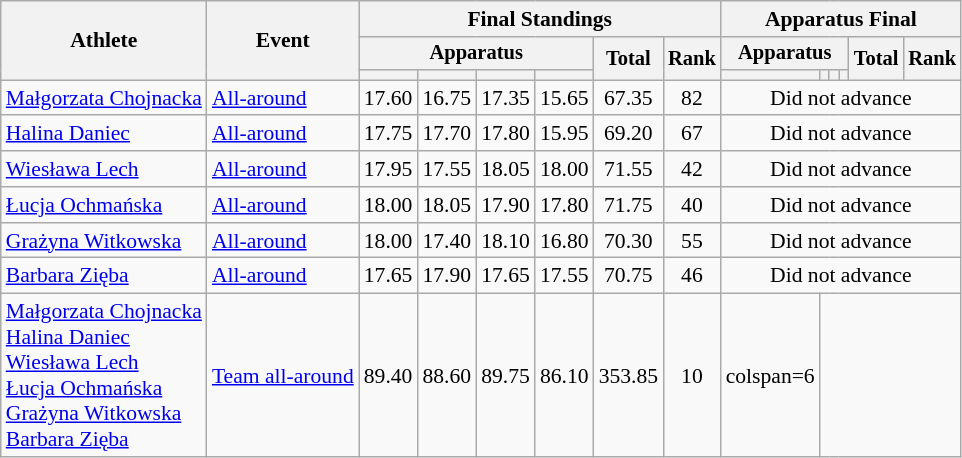<table class="wikitable" style="font-size:90%">
<tr>
<th rowspan="3">Athlete</th>
<th rowspan="3">Event</th>
<th colspan =6>Final Standings</th>
<th colspan =6>Apparatus Final</th>
</tr>
<tr style="font-size:95%">
<th colspan=4>Apparatus</th>
<th rowspan=2>Total</th>
<th rowspan=2>Rank</th>
<th colspan=4>Apparatus</th>
<th rowspan=2>Total</th>
<th rowspan=2>Rank</th>
</tr>
<tr style="font-size:95%">
<th></th>
<th></th>
<th></th>
<th></th>
<th></th>
<th></th>
<th></th>
<th></th>
</tr>
<tr align=center>
<td align=left><a href='#'>Małgorzata Chojnacka</a></td>
<td align=left><a href='#'>All-around</a></td>
<td>17.60</td>
<td>16.75</td>
<td>17.35</td>
<td>15.65</td>
<td>67.35</td>
<td>82</td>
<td colspan=6>Did not advance</td>
</tr>
<tr align=center>
<td align=left><a href='#'>Halina Daniec</a></td>
<td align=left><a href='#'>All-around</a></td>
<td>17.75</td>
<td>17.70</td>
<td>17.80</td>
<td>15.95</td>
<td>69.20</td>
<td>67</td>
<td colspan=6>Did not advance</td>
</tr>
<tr align=center>
<td align=left><a href='#'>Wiesława Lech</a></td>
<td align=left><a href='#'>All-around</a></td>
<td>17.95</td>
<td>17.55</td>
<td>18.05</td>
<td>18.00</td>
<td>71.55</td>
<td>42</td>
<td colspan=6>Did not advance</td>
</tr>
<tr align=center>
<td align=left><a href='#'>Łucja Ochmańska</a></td>
<td align=left><a href='#'>All-around</a></td>
<td>18.00</td>
<td>18.05</td>
<td>17.90</td>
<td>17.80</td>
<td>71.75</td>
<td>40</td>
<td colspan=6>Did not advance</td>
</tr>
<tr align=center>
<td align=left><a href='#'>Grażyna Witkowska</a></td>
<td align=left><a href='#'>All-around</a></td>
<td>18.00</td>
<td>17.40</td>
<td>18.10</td>
<td>16.80</td>
<td>70.30</td>
<td>55</td>
<td colspan=6>Did not advance</td>
</tr>
<tr align=center>
<td align=left><a href='#'>Barbara Zięba</a></td>
<td align=left><a href='#'>All-around</a></td>
<td>17.65</td>
<td>17.90</td>
<td>17.65</td>
<td>17.55</td>
<td>70.75</td>
<td>46</td>
<td colspan=6>Did not advance</td>
</tr>
<tr align=center>
<td align=left><a href='#'>Małgorzata Chojnacka</a><br><a href='#'>Halina Daniec</a><br><a href='#'>Wiesława Lech</a><br><a href='#'>Łucja Ochmańska</a><br><a href='#'>Grażyna Witkowska</a><br><a href='#'>Barbara Zięba</a></td>
<td align=left><a href='#'>Team all-around</a></td>
<td>89.40</td>
<td>88.60</td>
<td>89.75</td>
<td>86.10</td>
<td>353.85</td>
<td>10</td>
<td>colspan=6 </td>
</tr>
</table>
